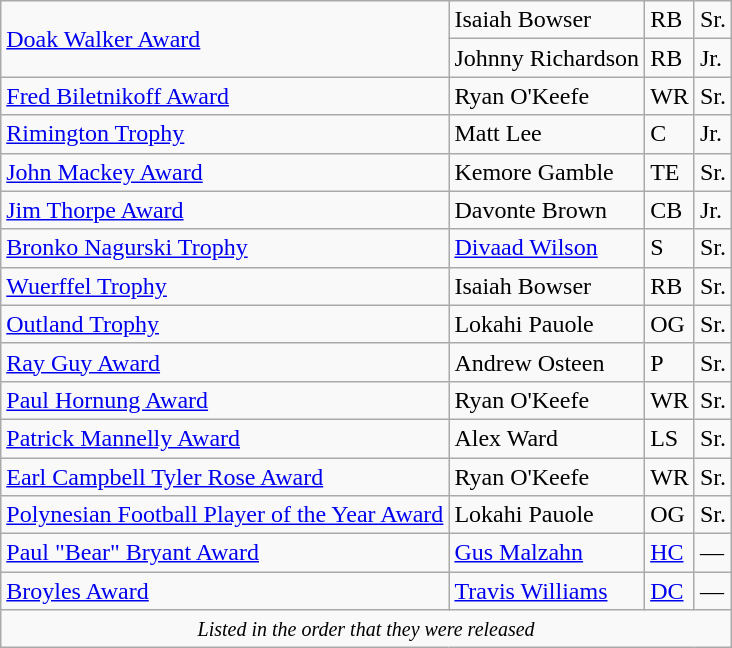<table class="wikitable">
<tr>
<td rowspan=2><a href='#'>Doak Walker Award</a></td>
<td>Isaiah Bowser</td>
<td>RB</td>
<td>Sr.</td>
</tr>
<tr>
<td>Johnny Richardson</td>
<td>RB</td>
<td>Jr.</td>
</tr>
<tr>
<td><a href='#'>Fred Biletnikoff Award</a></td>
<td>Ryan O'Keefe</td>
<td>WR</td>
<td>Sr.</td>
</tr>
<tr>
<td><a href='#'>Rimington Trophy</a></td>
<td>Matt Lee</td>
<td>C</td>
<td> Jr.</td>
</tr>
<tr>
<td><a href='#'>John Mackey Award</a></td>
<td>Kemore Gamble</td>
<td>TE</td>
<td> Sr.</td>
</tr>
<tr>
<td><a href='#'>Jim Thorpe Award</a></td>
<td>Davonte Brown</td>
<td>CB</td>
<td>Jr.</td>
</tr>
<tr>
<td><a href='#'>Bronko Nagurski Trophy</a></td>
<td><a href='#'>Divaad Wilson</a></td>
<td>S</td>
<td> Sr.</td>
</tr>
<tr>
<td><a href='#'>Wuerffel Trophy</a></td>
<td>Isaiah Bowser</td>
<td>RB</td>
<td> Sr.</td>
</tr>
<tr>
<td><a href='#'>Outland Trophy</a></td>
<td>Lokahi Pauole</td>
<td>OG</td>
<td>Sr.</td>
</tr>
<tr>
<td><a href='#'>Ray Guy Award</a></td>
<td>Andrew Osteen</td>
<td>P</td>
<td>Sr.</td>
</tr>
<tr>
<td><a href='#'>Paul Hornung Award</a></td>
<td>Ryan O'Keefe</td>
<td>WR</td>
<td>Sr.</td>
</tr>
<tr>
<td><a href='#'>Patrick Mannelly Award</a></td>
<td>Alex Ward</td>
<td>LS</td>
<td> Sr.</td>
</tr>
<tr>
<td><a href='#'>Earl Campbell Tyler Rose Award</a></td>
<td>Ryan O'Keefe</td>
<td>WR</td>
<td>Sr.</td>
</tr>
<tr>
<td><a href='#'>Polynesian Football Player of the Year Award</a></td>
<td>Lokahi Pauole</td>
<td>OG</td>
<td>Sr.</td>
</tr>
<tr>
<td><a href='#'>Paul "Bear" Bryant Award</a></td>
<td><a href='#'>Gus Malzahn</a></td>
<td><a href='#'>HC</a></td>
<td>—</td>
</tr>
<tr>
<td><a href='#'>Broyles Award</a></td>
<td><a href='#'>Travis Williams</a></td>
<td><a href='#'>DC</a></td>
<td>—</td>
</tr>
<tr>
<td colspan=4 align=center><em><small>Listed in the order that they were released</small></em></td>
</tr>
</table>
